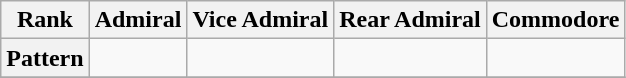<table class="wikitable" style="text-align:center">
<tr>
<th>Rank</th>
<th>Admiral</th>
<th>Vice Admiral</th>
<th>Rear Admiral</th>
<th>Commodore</th>
</tr>
<tr>
<th>Pattern</th>
<td></td>
<td></td>
<td></td>
<td></td>
</tr>
<tr>
</tr>
</table>
